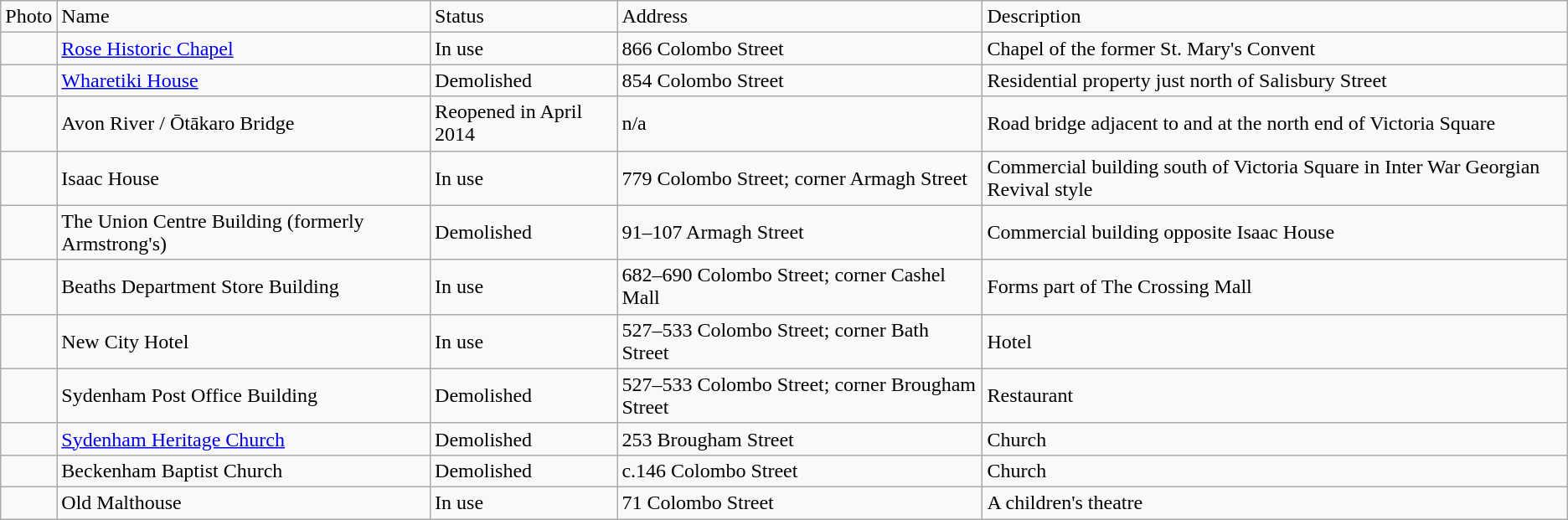<table class=wikitable>
<tr>
<td>Photo</td>
<td>Name</td>
<td>Status</td>
<td>Address</td>
<td>Description</td>
</tr>
<tr>
<td></td>
<td><a href='#'>Rose Historic Chapel</a></td>
<td>In use</td>
<td>866 Colombo Street</td>
<td>Chapel of the former St. Mary's Convent</td>
</tr>
<tr>
<td></td>
<td><a href='#'>Wharetiki House</a></td>
<td>Demolished</td>
<td>854 Colombo Street</td>
<td>Residential property just north of Salisbury Street</td>
</tr>
<tr>
<td></td>
<td>Avon River / Ōtākaro Bridge</td>
<td>Reopened in April 2014</td>
<td>n/a</td>
<td>Road bridge adjacent to and at the north end of Victoria Square</td>
</tr>
<tr>
<td></td>
<td>Isaac House</td>
<td>In use</td>
<td>779 Colombo Street; corner Armagh Street</td>
<td>Commercial building south of Victoria Square in Inter War Georgian Revival style</td>
</tr>
<tr>
<td></td>
<td>The Union Centre Building (formerly Armstrong's)</td>
<td>Demolished</td>
<td>91–107 Armagh Street</td>
<td>Commercial building opposite Isaac House</td>
</tr>
<tr>
<td></td>
<td>Beaths Department Store Building</td>
<td>In use</td>
<td>682–690 Colombo Street; corner Cashel Mall</td>
<td>Forms part of The Crossing Mall</td>
</tr>
<tr>
<td></td>
<td>New City Hotel</td>
<td>In use</td>
<td>527–533 Colombo Street; corner Bath Street</td>
<td>Hotel</td>
</tr>
<tr>
<td></td>
<td>Sydenham Post Office Building</td>
<td>Demolished</td>
<td>527–533 Colombo Street; corner Brougham Street</td>
<td>Restaurant</td>
</tr>
<tr>
<td></td>
<td><a href='#'>Sydenham Heritage Church</a></td>
<td>Demolished</td>
<td>253 Brougham Street</td>
<td>Church</td>
</tr>
<tr>
<td></td>
<td>Beckenham Baptist Church</td>
<td>Demolished</td>
<td>c.146 Colombo Street</td>
<td>Church</td>
</tr>
<tr>
<td></td>
<td>Old Malthouse</td>
<td>In use</td>
<td>71 Colombo Street</td>
<td>A children's theatre</td>
</tr>
</table>
